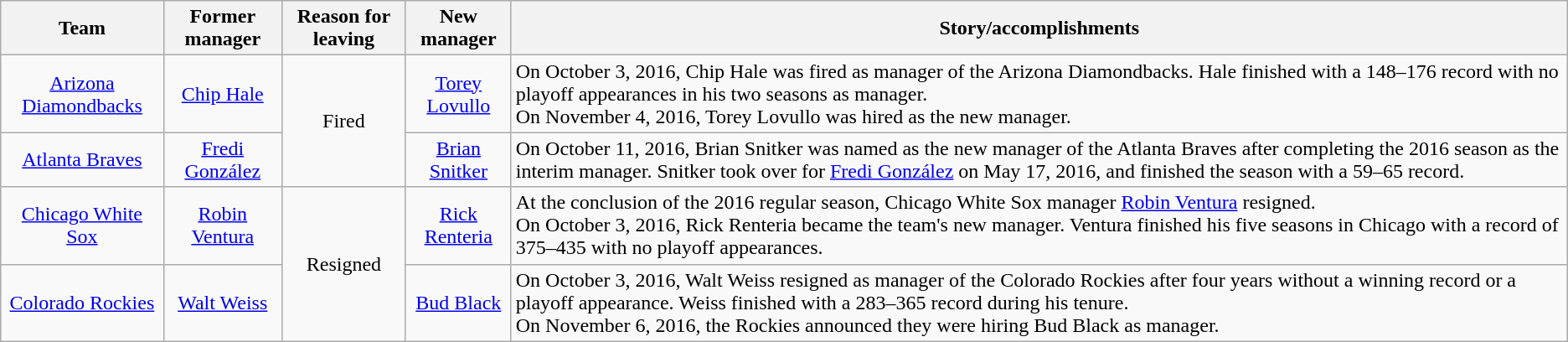<table class="wikitable plainrowheaders">
<tr>
<th>Team</th>
<th>Former manager</th>
<th>Reason for leaving</th>
<th>New manager</th>
<th>Story/accomplishments</th>
</tr>
<tr>
<td style="text-align:center;"><a href='#'>Arizona Diamondbacks</a></td>
<td style="text-align:center;"><a href='#'>Chip Hale</a></td>
<td rowspan=2 style="text-align:center;">Fired</td>
<td style="text-align:center;"><a href='#'>Torey Lovullo</a></td>
<td>On October 3, 2016, Chip Hale was fired as manager of the Arizona Diamondbacks. Hale finished with a 148–176 record with no playoff appearances in his two seasons as manager.<br>On November 4, 2016, Torey Lovullo was hired as the new manager.</td>
</tr>
<tr>
<td style="text-align:center;"><a href='#'>Atlanta Braves</a></td>
<td style="text-align:center;"><a href='#'>Fredi González</a></td>
<td style="text-align:center;"><a href='#'>Brian Snitker</a></td>
<td>On October 11, 2016, Brian Snitker was named as the new manager of the Atlanta Braves after completing the 2016 season as the interim manager. Snitker took over for <a href='#'>Fredi González</a> on May 17, 2016, and finished the season with a 59–65 record.</td>
</tr>
<tr>
<td style="text-align:center;"><a href='#'>Chicago White Sox</a></td>
<td style="text-align:center;"><a href='#'>Robin Ventura</a></td>
<td rowspan=2 style="text-align:center;">Resigned</td>
<td style="text-align:center;"><a href='#'>Rick Renteria</a></td>
<td>At the conclusion of the 2016 regular season, Chicago White Sox manager <a href='#'>Robin Ventura</a> resigned.<br>On October 3, 2016, Rick Renteria became the team's new manager. Ventura finished his five seasons in Chicago with a record of 375–435 with no playoff appearances.</td>
</tr>
<tr>
<td style="text-align:center;"><a href='#'>Colorado Rockies</a></td>
<td style="text-align:center;"><a href='#'>Walt Weiss</a></td>
<td style="text-align:center;"><a href='#'>Bud Black</a></td>
<td>On October 3, 2016, Walt Weiss resigned as manager of the Colorado Rockies after four years without a winning record or a playoff appearance. Weiss finished with a 283–365 record during his tenure.<br>On November 6, 2016, the Rockies announced they were hiring Bud Black as manager.</td>
</tr>
</table>
